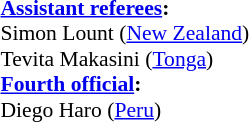<table width=50% style="font-size: 90%">
<tr>
<td><br><strong><a href='#'>Assistant referees</a>:</strong>
<br>Simon Lount (<a href='#'>New Zealand</a>)
<br>Tevita Makasini (<a href='#'>Tonga</a>)
<br><strong><a href='#'>Fourth official</a>:</strong>
<br>Diego Haro (<a href='#'>Peru</a>)</td>
</tr>
</table>
